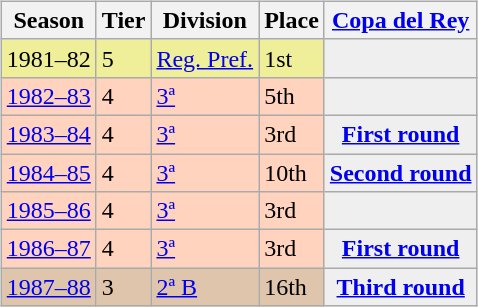<table>
<tr>
<td valign="top" width=0%><br><table class="wikitable">
<tr style="background:#f0f6fa;">
<th>Season</th>
<th>Tier</th>
<th>Division</th>
<th>Place</th>
<th><a href='#'>Copa del Rey</a></th>
</tr>
<tr>
<td style="background:#EFEF99;">1981–82</td>
<td style="background:#EFEF99;">5</td>
<td style="background:#EFEF99;"><a href='#'>Reg. Pref.</a></td>
<td style="background:#EFEF99;">1st</td>
<th style="background:#efefef;"></th>
</tr>
<tr>
<td style="background:#FFD3BD;"><a href='#'>1982–83</a></td>
<td style="background:#FFD3BD;">4</td>
<td style="background:#FFD3BD;"><a href='#'>3ª</a></td>
<td style="background:#FFD3BD;">5th</td>
<th style="background:#efefef;"></th>
</tr>
<tr>
<td style="background:#FFD3BD;"><a href='#'>1983–84</a></td>
<td style="background:#FFD3BD;">4</td>
<td style="background:#FFD3BD;"><a href='#'>3ª</a></td>
<td style="background:#FFD3BD;">3rd</td>
<th style="background:#efefef;"><a href='#'>First round</a></th>
</tr>
<tr>
<td style="background:#FFD3BD;"><a href='#'>1984–85</a></td>
<td style="background:#FFD3BD;">4</td>
<td style="background:#FFD3BD;"><a href='#'>3ª</a></td>
<td style="background:#FFD3BD;">10th</td>
<th style="background:#efefef;"><a href='#'>Second round</a></th>
</tr>
<tr>
<td style="background:#FFD3BD;"><a href='#'>1985–86</a></td>
<td style="background:#FFD3BD;">4</td>
<td style="background:#FFD3BD;"><a href='#'>3ª</a></td>
<td style="background:#FFD3BD;">3rd</td>
<th style="background:#efefef;"></th>
</tr>
<tr>
<td style="background:#FFD3BD;"><a href='#'>1986–87</a></td>
<td style="background:#FFD3BD;">4</td>
<td style="background:#FFD3BD;"><a href='#'>3ª</a></td>
<td style="background:#FFD3BD;">3rd</td>
<th style="background:#efefef;"><a href='#'>First round</a></th>
</tr>
<tr>
<td style="background:#DEC5AB;"><a href='#'>1987–88</a></td>
<td style="background:#DEC5AB;">3</td>
<td style="background:#DEC5AB;"><a href='#'>2ª B</a></td>
<td style="background:#DEC5AB;">16th</td>
<th style="background:#efefef;"><a href='#'>Third round</a></th>
</tr>
</table>
</td>
</tr>
</table>
